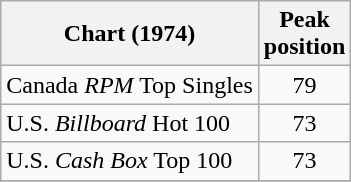<table class="wikitable sortable">
<tr>
<th>Chart (1974)</th>
<th>Peak<br>position</th>
</tr>
<tr>
<td>Canada <em>RPM</em> Top Singles</td>
<td style="text-align:center;">79</td>
</tr>
<tr>
<td>U.S. <em>Billboard</em> Hot 100</td>
<td style="text-align:center;">73</td>
</tr>
<tr>
<td>U.S. <em>Cash Box</em> Top 100</td>
<td align="center">73</td>
</tr>
<tr>
</tr>
</table>
